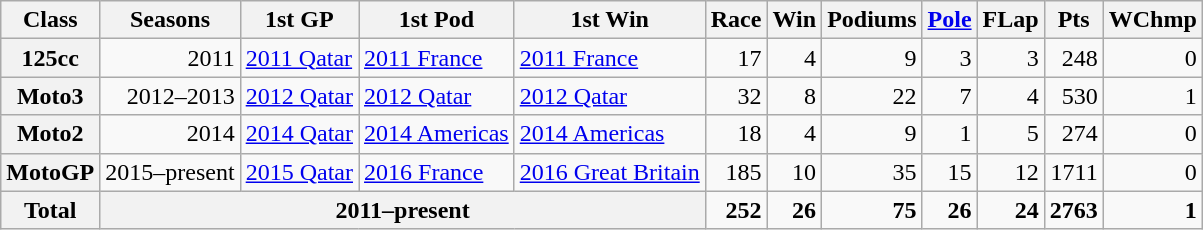<table class="wikitable" style="text-align:right;">
<tr>
<th>Class</th>
<th>Seasons</th>
<th>1st GP</th>
<th>1st Pod</th>
<th>1st Win</th>
<th>Race</th>
<th>Win</th>
<th>Podiums</th>
<th><a href='#'>Pole</a></th>
<th>FLap</th>
<th>Pts</th>
<th>WChmp</th>
</tr>
<tr>
<th>125cc</th>
<td>2011</td>
<td style="text-align:left;"><a href='#'>2011 Qatar</a></td>
<td style="text-align:left;"><a href='#'>2011 France</a></td>
<td style="text-align:left;"><a href='#'>2011 France</a></td>
<td>17</td>
<td>4</td>
<td>9</td>
<td>3</td>
<td>3</td>
<td>248</td>
<td>0</td>
</tr>
<tr>
<th>Moto3</th>
<td>2012–2013</td>
<td style="text-align:left;"><a href='#'>2012 Qatar</a></td>
<td style="text-align:left;"><a href='#'>2012 Qatar</a></td>
<td style="text-align:left;"><a href='#'>2012 Qatar</a></td>
<td>32</td>
<td>8</td>
<td>22</td>
<td>7</td>
<td>4</td>
<td>530</td>
<td>1</td>
</tr>
<tr>
<th>Moto2</th>
<td>2014</td>
<td style="text-align:left;"><a href='#'>2014 Qatar</a></td>
<td style="text-align:left;"><a href='#'>2014 Americas</a></td>
<td style="text-align:left;"><a href='#'>2014 Americas</a></td>
<td>18</td>
<td>4</td>
<td>9</td>
<td>1</td>
<td>5</td>
<td>274</td>
<td>0</td>
</tr>
<tr>
<th>MotoGP</th>
<td>2015–present</td>
<td style="text-align:left;"><a href='#'>2015 Qatar</a></td>
<td style="text-align:left;"><a href='#'>2016 France</a></td>
<td style="text-align:left;"><a href='#'>2016 Great Britain</a></td>
<td>185</td>
<td>10</td>
<td>35</td>
<td>15</td>
<td>12</td>
<td>1711</td>
<td>0</td>
</tr>
<tr>
<th>Total</th>
<th colspan="4">2011–present</th>
<td><strong>252</strong></td>
<td><strong>26</strong></td>
<td><strong>75</strong></td>
<td><strong>26</strong></td>
<td><strong>24</strong></td>
<td><strong>2763</strong></td>
<td><strong>1</strong></td>
</tr>
</table>
